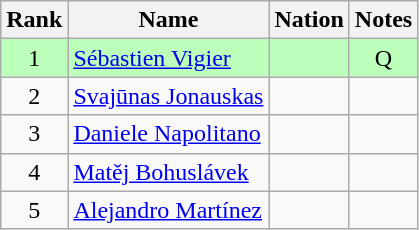<table class="wikitable sortable" style="text-align:center">
<tr>
<th>Rank</th>
<th>Name</th>
<th>Nation</th>
<th>Notes</th>
</tr>
<tr bgcolor=bbffbb>
<td>1</td>
<td align=left><a href='#'>Sébastien Vigier</a></td>
<td align=left></td>
<td>Q</td>
</tr>
<tr>
<td>2</td>
<td align=left><a href='#'>Svajūnas Jonauskas</a></td>
<td align=left></td>
<td></td>
</tr>
<tr>
<td>3</td>
<td align=left><a href='#'>Daniele Napolitano</a></td>
<td align=left></td>
<td></td>
</tr>
<tr>
<td>4</td>
<td align=left><a href='#'>Matěj Bohuslávek</a></td>
<td align=left></td>
<td></td>
</tr>
<tr>
<td>5</td>
<td align=left><a href='#'>Alejandro Martínez</a></td>
<td align=left></td>
<td></td>
</tr>
</table>
